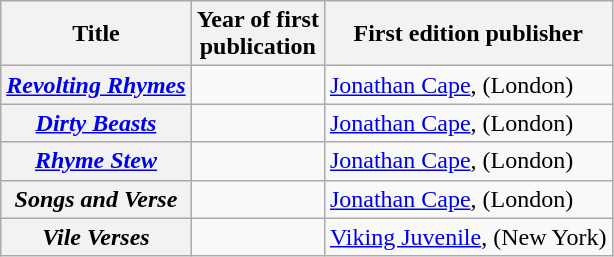<table class="wikitable plainrowheaders sortable" style="margin-right: 0;">
<tr>
<th scope="col">Title</th>
<th scope="col">Year of first<br>publication</th>
<th scope="col">First edition publisher<br></th>
</tr>
<tr>
<th scope="row"><em><a href='#'>Revolting Rhymes</a></em></th>
<td></td>
<td><a href='#'>Jonathan Cape</a>, (London)</td>
</tr>
<tr>
<th scope="row"><em><a href='#'>Dirty Beasts</a></em></th>
<td></td>
<td><a href='#'>Jonathan Cape</a>, (London)</td>
</tr>
<tr>
<th scope="row"><em><a href='#'>Rhyme Stew</a></em></th>
<td></td>
<td><a href='#'>Jonathan Cape</a>, (London)</td>
</tr>
<tr>
<th scope="row"><em>Songs and Verse</em></th>
<td></td>
<td><a href='#'>Jonathan Cape</a>, (London)</td>
</tr>
<tr>
<th scope="row"><em>Vile Verses</em></th>
<td></td>
<td><a href='#'>Viking Juvenile</a>, (New York)</td>
</tr>
</table>
